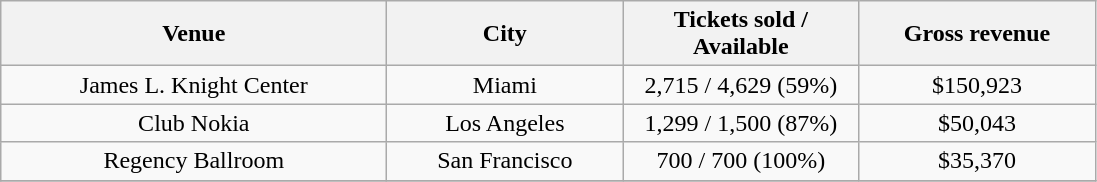<table class="wikitable" style="text-align:center">
<tr>
<th style="width:250px;">Venue</th>
<th style="width:150px;">City</th>
<th style="width:150px;">Tickets sold / Available</th>
<th style="width:150px;">Gross revenue</th>
</tr>
<tr>
<td>James L. Knight Center</td>
<td>Miami</td>
<td>2,715 / 4,629 (59%)</td>
<td>$150,923</td>
</tr>
<tr>
<td>Club Nokia</td>
<td>Los Angeles</td>
<td>1,299 / 1,500 (87%)</td>
<td>$50,043</td>
</tr>
<tr>
<td>Regency Ballroom</td>
<td>San Francisco</td>
<td>700 / 700 (100%)</td>
<td>$35,370</td>
</tr>
<tr>
</tr>
</table>
